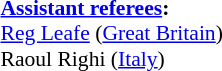<table style="width:100%; font-size:90%;">
<tr>
<td><br><strong><a href='#'>Assistant referees</a>:</strong>
<br><a href='#'>Reg Leafe</a> (<a href='#'>Great Britain</a>)
<br>Raoul Righi (<a href='#'>Italy</a>)</td>
</tr>
</table>
